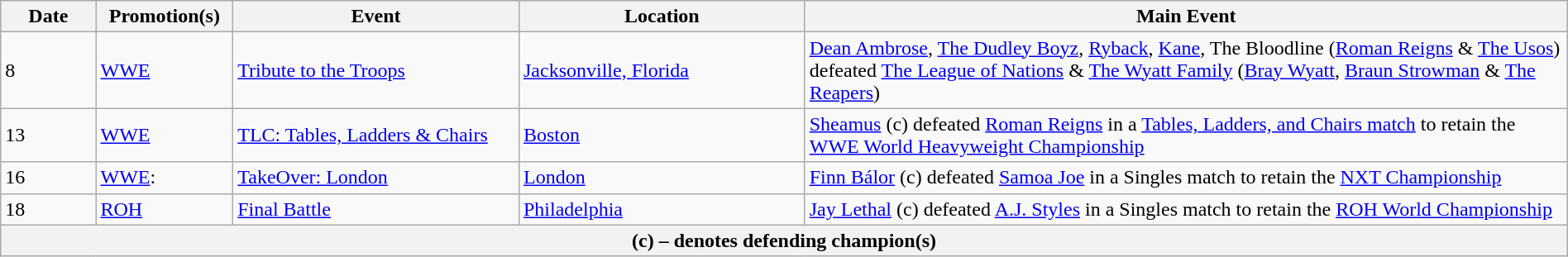<table class="wikitable" style="width:100%;">
<tr>
<th width=5%>Date</th>
<th width=5%>Promotion(s)</th>
<th width=15%>Event</th>
<th width=15%>Location</th>
<th width=40%>Main Event</th>
</tr>
<tr>
<td>8</td>
<td><a href='#'>WWE</a></td>
<td><a href='#'>Tribute to the Troops</a></td>
<td><a href='#'>Jacksonville, Florida</a></td>
<td><a href='#'>Dean Ambrose</a>, <a href='#'>The Dudley Boyz</a>, <a href='#'>Ryback</a>, <a href='#'>Kane</a>, The Bloodline (<a href='#'>Roman Reigns</a> & <a href='#'>The Usos</a>) defeated <a href='#'>The League of Nations</a> & <a href='#'>The Wyatt Family</a> (<a href='#'>Bray Wyatt</a>, <a href='#'>Braun Strowman</a> & <a href='#'>The Reapers</a>)</td>
</tr>
<tr>
<td>13</td>
<td><a href='#'>WWE</a></td>
<td><a href='#'>TLC: Tables, Ladders & Chairs</a></td>
<td><a href='#'>Boston</a></td>
<td><a href='#'>Sheamus</a> (c) defeated <a href='#'>Roman Reigns</a> in a <a href='#'>Tables, Ladders, and Chairs match</a> to retain the <a href='#'>WWE World Heavyweight Championship</a></td>
</tr>
<tr>
<td>16</td>
<td><a href='#'>WWE</a>:<br></td>
<td><a href='#'>TakeOver: London</a></td>
<td><a href='#'>London</a></td>
<td><a href='#'>Finn Bálor</a> (c) defeated <a href='#'>Samoa Joe</a> in a Singles match to retain the <a href='#'>NXT Championship</a></td>
</tr>
<tr>
<td>18</td>
<td><a href='#'>ROH</a></td>
<td><a href='#'>Final Battle</a></td>
<td><a href='#'>Philadelphia</a></td>
<td><a href='#'>Jay Lethal</a> (c) defeated <a href='#'>A.J. Styles</a> in a Singles match to retain the <a href='#'>ROH World Championship</a></td>
</tr>
<tr>
<th colspan="6">(c) – denotes defending champion(s)</th>
</tr>
</table>
